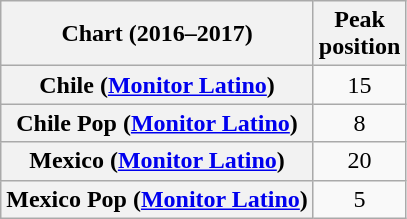<table class="wikitable plainrowheaders" style="text-align:center">
<tr>
<th scope="col">Chart (2016–2017)</th>
<th scope="col">Peak<br>position</th>
</tr>
<tr>
<th scope="row">Chile (<a href='#'>Monitor Latino</a>)</th>
<td>15</td>
</tr>
<tr>
<th scope="row">Chile Pop (<a href='#'>Monitor Latino</a>)</th>
<td>8</td>
</tr>
<tr>
<th scope="row">Mexico (<a href='#'>Monitor Latino</a>)</th>
<td>20</td>
</tr>
<tr>
<th scope="row">Mexico Pop (<a href='#'>Monitor Latino</a>)</th>
<td>5</td>
</tr>
</table>
